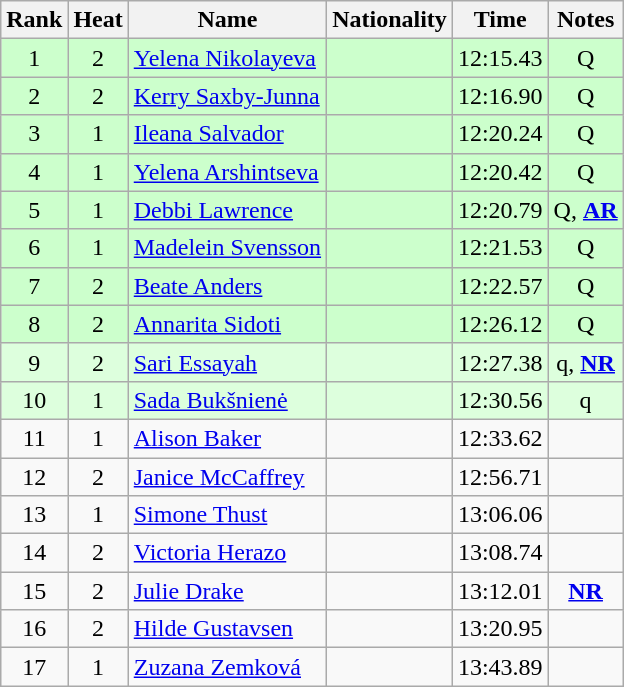<table class="wikitable sortable" style="text-align:center">
<tr>
<th>Rank</th>
<th>Heat</th>
<th>Name</th>
<th>Nationality</th>
<th>Time</th>
<th>Notes</th>
</tr>
<tr bgcolor=ccffcc>
<td>1</td>
<td>2</td>
<td align="left"><a href='#'>Yelena Nikolayeva</a></td>
<td align=left></td>
<td>12:15.43</td>
<td>Q</td>
</tr>
<tr bgcolor=ccffcc>
<td>2</td>
<td>2</td>
<td align="left"><a href='#'>Kerry Saxby-Junna</a></td>
<td align=left></td>
<td>12:16.90</td>
<td>Q</td>
</tr>
<tr bgcolor=ccffcc>
<td>3</td>
<td>1</td>
<td align="left"><a href='#'>Ileana Salvador</a></td>
<td align=left></td>
<td>12:20.24</td>
<td>Q</td>
</tr>
<tr bgcolor=ccffcc>
<td>4</td>
<td>1</td>
<td align="left"><a href='#'>Yelena Arshintseva</a></td>
<td align=left></td>
<td>12:20.42</td>
<td>Q</td>
</tr>
<tr bgcolor=ccffcc>
<td>5</td>
<td>1</td>
<td align="left"><a href='#'>Debbi Lawrence</a></td>
<td align=left></td>
<td>12:20.79</td>
<td>Q, <strong><a href='#'>AR</a></strong></td>
</tr>
<tr bgcolor=ccffcc>
<td>6</td>
<td>1</td>
<td align="left"><a href='#'>Madelein Svensson</a></td>
<td align=left></td>
<td>12:21.53</td>
<td>Q</td>
</tr>
<tr bgcolor=ccffcc>
<td>7</td>
<td>2</td>
<td align="left"><a href='#'>Beate Anders</a></td>
<td align=left></td>
<td>12:22.57</td>
<td>Q</td>
</tr>
<tr bgcolor=ccffcc>
<td>8</td>
<td>2</td>
<td align="left"><a href='#'>Annarita Sidoti</a></td>
<td align=left></td>
<td>12:26.12</td>
<td>Q</td>
</tr>
<tr bgcolor=ddffdd>
<td>9</td>
<td>2</td>
<td align="left"><a href='#'>Sari Essayah</a></td>
<td align=left></td>
<td>12:27.38</td>
<td>q, <strong><a href='#'>NR</a></strong></td>
</tr>
<tr bgcolor=ddffdd>
<td>10</td>
<td>1</td>
<td align="left"><a href='#'>Sada Bukšnienė</a></td>
<td align=left></td>
<td>12:30.56</td>
<td>q</td>
</tr>
<tr>
<td>11</td>
<td>1</td>
<td align="left"><a href='#'>Alison Baker</a></td>
<td align=left></td>
<td>12:33.62</td>
<td></td>
</tr>
<tr>
<td>12</td>
<td>2</td>
<td align="left"><a href='#'>Janice McCaffrey</a></td>
<td align=left></td>
<td>12:56.71</td>
<td></td>
</tr>
<tr>
<td>13</td>
<td>1</td>
<td align="left"><a href='#'>Simone Thust</a></td>
<td align=left></td>
<td>13:06.06</td>
<td></td>
</tr>
<tr>
<td>14</td>
<td>2</td>
<td align="left"><a href='#'>Victoria Herazo</a></td>
<td align=left></td>
<td>13:08.74</td>
<td></td>
</tr>
<tr>
<td>15</td>
<td>2</td>
<td align="left"><a href='#'>Julie Drake</a></td>
<td align=left></td>
<td>13:12.01</td>
<td><strong><a href='#'>NR</a></strong></td>
</tr>
<tr>
<td>16</td>
<td>2</td>
<td align="left"><a href='#'>Hilde Gustavsen</a></td>
<td align=left></td>
<td>13:20.95</td>
<td></td>
</tr>
<tr>
<td>17</td>
<td>1</td>
<td align="left"><a href='#'>Zuzana Zemková</a></td>
<td align=left></td>
<td>13:43.89</td>
<td></td>
</tr>
</table>
